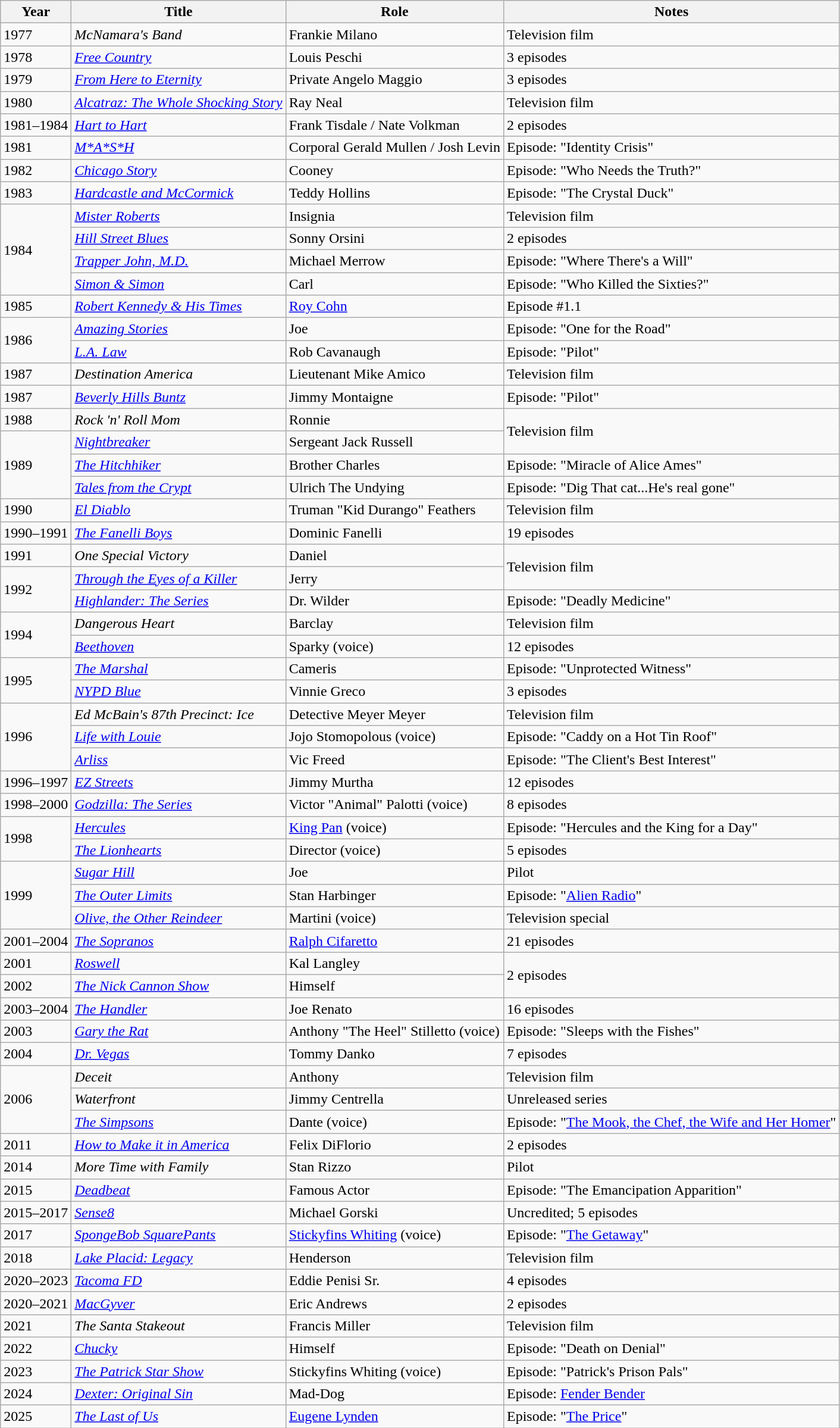<table class="wikitable sortable">
<tr>
<th>Year</th>
<th>Title</th>
<th>Role</th>
<th class="unsortable">Notes</th>
</tr>
<tr>
<td>1977</td>
<td><em>McNamara's Band</em></td>
<td>Frankie Milano</td>
<td>Television film</td>
</tr>
<tr>
<td>1978</td>
<td><em><a href='#'>Free Country</a></em></td>
<td>Louis Peschi</td>
<td>3 episodes</td>
</tr>
<tr>
<td>1979</td>
<td><em><a href='#'>From Here to Eternity</a></em></td>
<td>Private Angelo Maggio</td>
<td>3 episodes</td>
</tr>
<tr>
<td>1980</td>
<td><em><a href='#'>Alcatraz: The Whole Shocking Story</a></em></td>
<td>Ray Neal</td>
<td>Television film</td>
</tr>
<tr>
<td>1981–1984</td>
<td><em><a href='#'>Hart to Hart</a></em></td>
<td>Frank Tisdale / Nate Volkman</td>
<td>2 episodes</td>
</tr>
<tr>
<td>1981</td>
<td><em><a href='#'>M*A*S*H</a></em></td>
<td>Corporal Gerald Mullen / Josh Levin</td>
<td>Episode: "Identity Crisis"</td>
</tr>
<tr>
<td>1982</td>
<td><em><a href='#'>Chicago Story</a></em></td>
<td>Cooney</td>
<td>Episode: "Who Needs the Truth?"</td>
</tr>
<tr>
<td>1983</td>
<td><em><a href='#'>Hardcastle and McCormick</a></em></td>
<td>Teddy Hollins</td>
<td>Episode: "The Crystal Duck"</td>
</tr>
<tr>
<td rowspan="4">1984</td>
<td><em><a href='#'>Mister Roberts</a></em></td>
<td>Insignia</td>
<td>Television film</td>
</tr>
<tr>
<td><em><a href='#'>Hill Street Blues</a></em></td>
<td>Sonny Orsini</td>
<td>2 episodes</td>
</tr>
<tr>
<td><em><a href='#'>Trapper John, M.D.</a></em></td>
<td>Michael Merrow</td>
<td>Episode: "Where There's a Will"</td>
</tr>
<tr>
<td><em><a href='#'>Simon & Simon</a></em></td>
<td>Carl</td>
<td>Episode: "Who Killed the Sixties?"</td>
</tr>
<tr>
<td>1985</td>
<td><em><a href='#'>Robert Kennedy & His Times</a></em></td>
<td><a href='#'>Roy Cohn</a></td>
<td>Episode #1.1</td>
</tr>
<tr>
<td rowspan="2">1986</td>
<td><em><a href='#'>Amazing Stories</a></em></td>
<td>Joe</td>
<td>Episode: "One for the Road"</td>
</tr>
<tr>
<td><em><a href='#'>L.A. Law</a></em></td>
<td>Rob Cavanaugh</td>
<td>Episode: "Pilot"</td>
</tr>
<tr>
<td>1987</td>
<td><em>Destination America</em></td>
<td>Lieutenant Mike Amico</td>
<td>Television film</td>
</tr>
<tr>
<td>1987</td>
<td><em><a href='#'>Beverly Hills Buntz</a></em></td>
<td>Jimmy Montaigne</td>
<td>Episode: "Pilot"</td>
</tr>
<tr>
<td>1988</td>
<td><em>Rock 'n' Roll Mom</em></td>
<td>Ronnie</td>
<td rowspan="2">Television film</td>
</tr>
<tr>
<td rowspan="3">1989</td>
<td><em><a href='#'>Nightbreaker</a></em></td>
<td>Sergeant Jack Russell</td>
</tr>
<tr>
<td data-sort-value="Hitchhiker, The"><em><a href='#'>The Hitchhiker</a></em></td>
<td>Brother Charles</td>
<td>Episode: "Miracle of Alice Ames"</td>
</tr>
<tr>
<td><em><a href='#'>Tales from the Crypt</a></em></td>
<td>Ulrich The Undying</td>
<td>Episode: "Dig That cat...He's real gone"</td>
</tr>
<tr>
<td>1990</td>
<td><em><a href='#'>El Diablo</a></em></td>
<td>Truman "Kid Durango" Feathers</td>
<td>Television film</td>
</tr>
<tr>
<td>1990–1991</td>
<td data-sort-value="Fanelli Boys, The"><em><a href='#'>The Fanelli Boys</a></em></td>
<td>Dominic Fanelli</td>
<td>19 episodes</td>
</tr>
<tr>
<td>1991</td>
<td><em>One Special Victory</em></td>
<td>Daniel</td>
<td rowspan="2">Television film</td>
</tr>
<tr>
<td rowspan="2">1992</td>
<td><em><a href='#'>Through the Eyes of a Killer</a></em></td>
<td>Jerry</td>
</tr>
<tr>
<td><em><a href='#'>Highlander: The Series</a></em></td>
<td>Dr. Wilder</td>
<td>Episode: "Deadly Medicine"</td>
</tr>
<tr>
<td rowspan="2">1994</td>
<td><em>Dangerous Heart</em></td>
<td>Barclay</td>
<td>Television film</td>
</tr>
<tr>
<td><em><a href='#'>Beethoven</a></em></td>
<td>Sparky (voice)</td>
<td>12 episodes</td>
</tr>
<tr>
<td rowspan="2">1995</td>
<td data-sort-value="Marshal, The"><em><a href='#'>The Marshal</a></em></td>
<td>Cameris</td>
<td>Episode: "Unprotected Witness"</td>
</tr>
<tr>
<td><em><a href='#'>NYPD Blue</a></em></td>
<td>Vinnie Greco</td>
<td>3 episodes</td>
</tr>
<tr>
<td rowspan="3">1996</td>
<td><em>Ed McBain's 87th Precinct: Ice</em></td>
<td>Detective Meyer Meyer</td>
<td>Television film</td>
</tr>
<tr>
<td><em><a href='#'>Life with Louie</a></em></td>
<td>Jojo Stomopolous (voice)</td>
<td>Episode: "Caddy on a Hot Tin Roof"</td>
</tr>
<tr>
<td><em><a href='#'>Arliss</a></em></td>
<td>Vic Freed</td>
<td>Episode: "The Client's Best Interest"</td>
</tr>
<tr>
<td>1996–1997</td>
<td><em><a href='#'>EZ Streets</a></em></td>
<td>Jimmy Murtha</td>
<td>12 episodes</td>
</tr>
<tr>
<td>1998–2000</td>
<td><em><a href='#'>Godzilla: The Series</a></em></td>
<td>Victor "Animal" Palotti (voice)</td>
<td>8 episodes</td>
</tr>
<tr>
<td rowspan="2">1998</td>
<td><em><a href='#'>Hercules</a></em></td>
<td><a href='#'>King Pan</a> (voice)</td>
<td>Episode: "Hercules and the King for a Day"</td>
</tr>
<tr>
<td data-sort-value="Lionhearts, The"><em><a href='#'>The Lionhearts</a></em></td>
<td>Director (voice)</td>
<td>5 episodes</td>
</tr>
<tr>
<td rowspan="3">1999</td>
<td><em><a href='#'>Sugar Hill</a></em></td>
<td>Joe</td>
<td>Pilot</td>
</tr>
<tr>
<td data-sort-value="Outer Limits, The"><em><a href='#'>The Outer Limits</a></em></td>
<td>Stan Harbinger</td>
<td>Episode: "<a href='#'>Alien Radio</a>"</td>
</tr>
<tr>
<td><em><a href='#'>Olive, the Other Reindeer</a></em></td>
<td>Martini (voice)</td>
<td>Television special</td>
</tr>
<tr>
<td>2001–2004</td>
<td data-sort-value="Sopranos, The"><em><a href='#'>The Sopranos</a></em></td>
<td><a href='#'>Ralph Cifaretto</a></td>
<td>21 episodes</td>
</tr>
<tr>
<td>2001</td>
<td><em><a href='#'>Roswell</a></em></td>
<td>Kal Langley</td>
<td rowspan="2">2 episodes</td>
</tr>
<tr>
<td>2002</td>
<td data-sort-value="Nick Cannon Show, The"><em><a href='#'>The Nick Cannon Show</a></em></td>
<td>Himself</td>
</tr>
<tr>
<td>2003–2004</td>
<td data-sort-value="Handler, The"><em><a href='#'>The Handler</a></em></td>
<td>Joe Renato</td>
<td>16 episodes</td>
</tr>
<tr>
<td>2003</td>
<td><em><a href='#'>Gary the Rat</a></em></td>
<td>Anthony "The Heel" Stilletto (voice)</td>
<td>Episode: "Sleeps with the Fishes"</td>
</tr>
<tr>
<td>2004</td>
<td><em><a href='#'>Dr. Vegas</a></em></td>
<td>Tommy Danko</td>
<td>7 episodes</td>
</tr>
<tr>
<td rowspan="3">2006</td>
<td><em>Deceit</em></td>
<td>Anthony</td>
<td>Television film</td>
</tr>
<tr>
<td><em>Waterfront</em></td>
<td>Jimmy Centrella</td>
<td>Unreleased series</td>
</tr>
<tr>
<td data-sort-value="Simpsons, The"><em><a href='#'>The Simpsons</a></em></td>
<td>Dante (voice)</td>
<td>Episode: "<a href='#'>The Mook, the Chef, the Wife and Her Homer</a>"</td>
</tr>
<tr>
<td>2011</td>
<td><em><a href='#'>How to Make it in America</a></em></td>
<td>Felix DiFlorio</td>
<td>2 episodes</td>
</tr>
<tr>
<td>2014</td>
<td><em>More Time with Family</em></td>
<td>Stan Rizzo</td>
<td>Pilot</td>
</tr>
<tr>
<td>2015</td>
<td><em><a href='#'>Deadbeat</a></em></td>
<td>Famous Actor</td>
<td>Episode: "The Emancipation Apparition"</td>
</tr>
<tr>
<td>2015–2017</td>
<td><em><a href='#'>Sense8</a></em></td>
<td>Michael Gorski</td>
<td>Uncredited; 5 episodes</td>
</tr>
<tr>
<td>2017</td>
<td><em><a href='#'>SpongeBob SquarePants</a></em></td>
<td><a href='#'>Stickyfins Whiting</a> (voice)</td>
<td>Episode: "<a href='#'>The Getaway</a>"</td>
</tr>
<tr>
<td>2018</td>
<td><em><a href='#'>Lake Placid: Legacy</a></em></td>
<td>Henderson</td>
<td>Television film</td>
</tr>
<tr>
<td>2020–2023</td>
<td><em><a href='#'>Tacoma FD</a></em></td>
<td>Eddie Penisi Sr.</td>
<td>4 episodes</td>
</tr>
<tr>
<td>2020–2021</td>
<td><em><a href='#'>MacGyver</a></em></td>
<td>Eric Andrews</td>
<td>2 episodes</td>
</tr>
<tr>
<td>2021</td>
<td data-sort-value="Santa Stakeout, The"><em>The Santa Stakeout</em></td>
<td>Francis Miller</td>
<td>Television film</td>
</tr>
<tr>
<td>2022</td>
<td><em><a href='#'>Chucky</a></em></td>
<td>Himself</td>
<td>Episode: "Death on Denial"</td>
</tr>
<tr>
<td>2023</td>
<td><em><a href='#'>The Patrick Star Show</a></em></td>
<td>Stickyfins Whiting (voice)</td>
<td>Episode: "Patrick's Prison Pals"</td>
</tr>
<tr>
<td>2024</td>
<td><em><a href='#'>Dexter: Original Sin</a></em></td>
<td>Mad-Dog</td>
<td>Episode: <a href='#'>Fender Bender</a></td>
</tr>
<tr>
<td>2025</td>
<td><em><a href='#'>The Last of Us</a></em></td>
<td><a href='#'>Eugene Lynden</a></td>
<td>Episode: "<a href='#'>The Price</a>"</td>
</tr>
</table>
